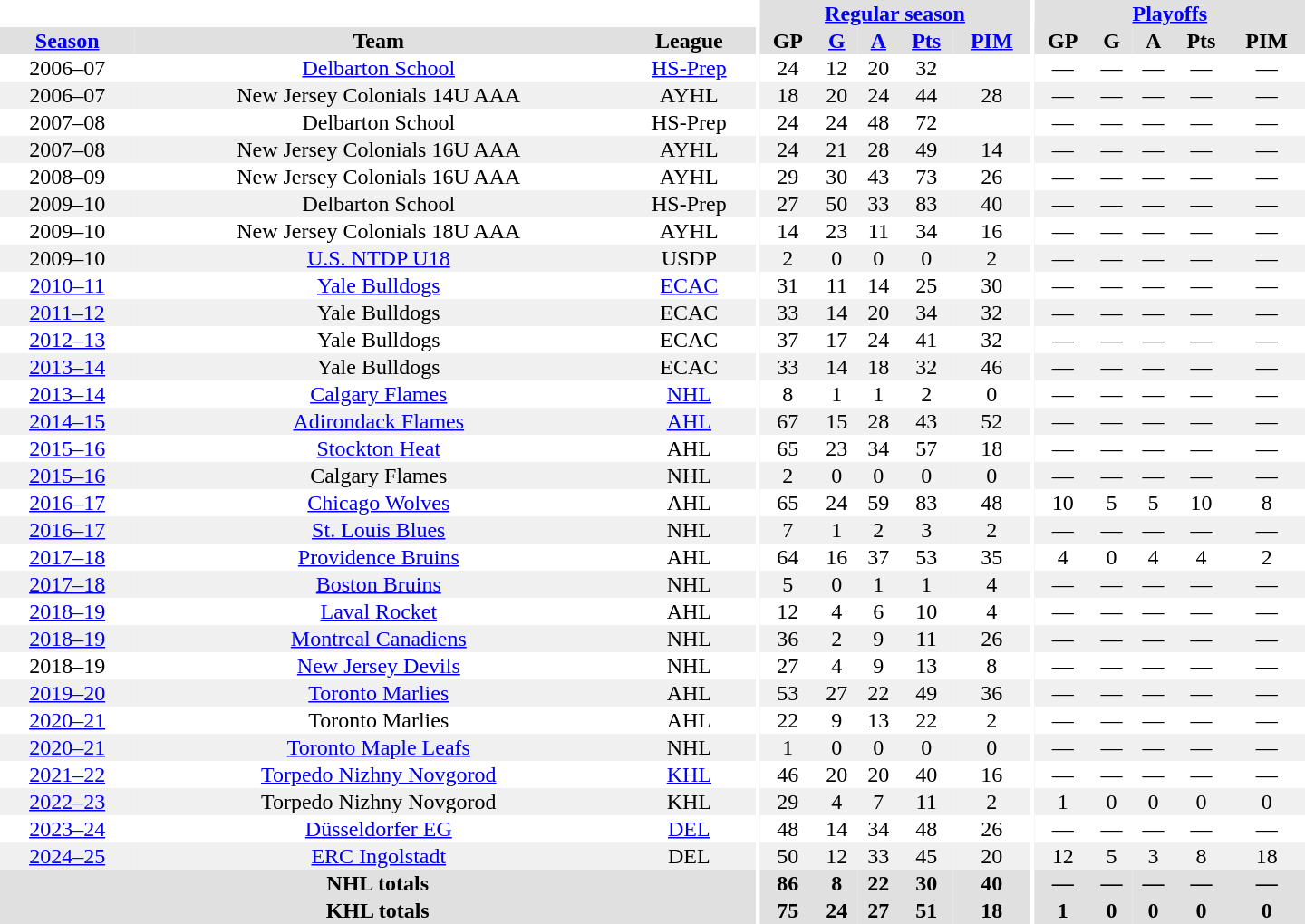<table border="0" cellpadding="1" cellspacing="0" style="text-align:center; width:60em">
<tr bgcolor="#e0e0e0">
<th colspan="3" bgcolor="#ffffff"></th>
<th rowspan="99" bgcolor="#ffffff"></th>
<th colspan="5"><a href='#'>Regular season</a></th>
<th rowspan="99" bgcolor="#ffffff"></th>
<th colspan="5"><a href='#'>Playoffs</a></th>
</tr>
<tr bgcolor="#e0e0e0">
<th><a href='#'>Season</a></th>
<th>Team</th>
<th>League</th>
<th>GP</th>
<th><a href='#'>G</a></th>
<th><a href='#'>A</a></th>
<th><a href='#'>Pts</a></th>
<th><a href='#'>PIM</a></th>
<th>GP</th>
<th>G</th>
<th>A</th>
<th>Pts</th>
<th>PIM</th>
</tr>
<tr>
<td>2006–07</td>
<td><a href='#'>Delbarton School</a></td>
<td><a href='#'>HS-Prep</a></td>
<td>24</td>
<td>12</td>
<td>20</td>
<td>32</td>
<td></td>
<td>—</td>
<td>—</td>
<td>—</td>
<td>—</td>
<td>—</td>
</tr>
<tr bgcolor="#f0f0f0">
<td>2006–07</td>
<td>New Jersey Colonials 14U AAA</td>
<td>AYHL</td>
<td>18</td>
<td>20</td>
<td>24</td>
<td>44</td>
<td>28</td>
<td>—</td>
<td>—</td>
<td>—</td>
<td>—</td>
<td>—</td>
</tr>
<tr>
<td>2007–08</td>
<td>Delbarton School</td>
<td>HS-Prep</td>
<td>24</td>
<td>24</td>
<td>48</td>
<td>72</td>
<td></td>
<td>—</td>
<td>—</td>
<td>—</td>
<td>—</td>
<td>—</td>
</tr>
<tr bgcolor="#f0f0f0">
<td>2007–08</td>
<td>New Jersey Colonials 16U AAA</td>
<td>AYHL</td>
<td>24</td>
<td>21</td>
<td>28</td>
<td>49</td>
<td>14</td>
<td>—</td>
<td>—</td>
<td>—</td>
<td>—</td>
<td>—</td>
</tr>
<tr>
<td>2008–09</td>
<td>New Jersey Colonials 16U AAA</td>
<td>AYHL</td>
<td>29</td>
<td>30</td>
<td>43</td>
<td>73</td>
<td>26</td>
<td>—</td>
<td>—</td>
<td>—</td>
<td>—</td>
<td>—</td>
</tr>
<tr bgcolor="#f0f0f0">
<td>2009–10</td>
<td>Delbarton School</td>
<td>HS-Prep</td>
<td>27</td>
<td>50</td>
<td>33</td>
<td>83</td>
<td>40</td>
<td>—</td>
<td>—</td>
<td>—</td>
<td>—</td>
<td>—</td>
</tr>
<tr>
<td>2009–10</td>
<td>New Jersey Colonials 18U AAA</td>
<td>AYHL</td>
<td>14</td>
<td>23</td>
<td>11</td>
<td>34</td>
<td>16</td>
<td>—</td>
<td>—</td>
<td>—</td>
<td>—</td>
<td>—</td>
</tr>
<tr bgcolor="#f0f0f0">
<td>2009–10</td>
<td><a href='#'>U.S. NTDP U18</a></td>
<td>USDP</td>
<td>2</td>
<td>0</td>
<td>0</td>
<td>0</td>
<td>2</td>
<td>—</td>
<td>—</td>
<td>—</td>
<td>—</td>
<td>—</td>
</tr>
<tr>
<td><a href='#'>2010–11</a></td>
<td><a href='#'>Yale Bulldogs</a></td>
<td><a href='#'>ECAC</a></td>
<td>31</td>
<td>11</td>
<td>14</td>
<td>25</td>
<td>30</td>
<td>—</td>
<td>—</td>
<td>—</td>
<td>—</td>
<td>—</td>
</tr>
<tr bgcolor="#f0f0f0">
<td><a href='#'>2011–12</a></td>
<td>Yale Bulldogs</td>
<td>ECAC</td>
<td>33</td>
<td>14</td>
<td>20</td>
<td>34</td>
<td>32</td>
<td>—</td>
<td>—</td>
<td>—</td>
<td>—</td>
<td>—</td>
</tr>
<tr>
<td><a href='#'>2012–13</a></td>
<td>Yale Bulldogs</td>
<td>ECAC</td>
<td>37</td>
<td>17</td>
<td>24</td>
<td>41</td>
<td>32</td>
<td>—</td>
<td>—</td>
<td>—</td>
<td>—</td>
<td>—</td>
</tr>
<tr bgcolor="#f0f0f0">
<td><a href='#'>2013–14</a></td>
<td>Yale Bulldogs</td>
<td>ECAC</td>
<td>33</td>
<td>14</td>
<td>18</td>
<td>32</td>
<td>46</td>
<td>—</td>
<td>—</td>
<td>—</td>
<td>—</td>
<td>—</td>
</tr>
<tr>
<td><a href='#'>2013–14</a></td>
<td><a href='#'>Calgary Flames</a></td>
<td><a href='#'>NHL</a></td>
<td>8</td>
<td>1</td>
<td>1</td>
<td>2</td>
<td>0</td>
<td>—</td>
<td>—</td>
<td>—</td>
<td>—</td>
<td>—</td>
</tr>
<tr bgcolor="#f0f0f0">
<td><a href='#'>2014–15</a></td>
<td><a href='#'>Adirondack Flames</a></td>
<td><a href='#'>AHL</a></td>
<td>67</td>
<td>15</td>
<td>28</td>
<td>43</td>
<td>52</td>
<td>—</td>
<td>—</td>
<td>—</td>
<td>—</td>
<td>—</td>
</tr>
<tr>
<td><a href='#'>2015–16</a></td>
<td><a href='#'>Stockton Heat</a></td>
<td>AHL</td>
<td>65</td>
<td>23</td>
<td>34</td>
<td>57</td>
<td>18</td>
<td>—</td>
<td>—</td>
<td>—</td>
<td>—</td>
<td>—</td>
</tr>
<tr bgcolor="#f0f0f0">
<td><a href='#'>2015–16</a></td>
<td>Calgary Flames</td>
<td>NHL</td>
<td>2</td>
<td>0</td>
<td>0</td>
<td>0</td>
<td>0</td>
<td>—</td>
<td>—</td>
<td>—</td>
<td>—</td>
<td>—</td>
</tr>
<tr>
<td><a href='#'>2016–17</a></td>
<td><a href='#'>Chicago Wolves</a></td>
<td>AHL</td>
<td>65</td>
<td>24</td>
<td>59</td>
<td>83</td>
<td>48</td>
<td>10</td>
<td>5</td>
<td>5</td>
<td>10</td>
<td>8</td>
</tr>
<tr bgcolor="#f0f0f0">
<td><a href='#'>2016–17</a></td>
<td><a href='#'>St. Louis Blues</a></td>
<td>NHL</td>
<td>7</td>
<td>1</td>
<td>2</td>
<td>3</td>
<td>2</td>
<td>—</td>
<td>—</td>
<td>—</td>
<td>—</td>
<td>—</td>
</tr>
<tr>
<td><a href='#'>2017–18</a></td>
<td><a href='#'>Providence Bruins</a></td>
<td>AHL</td>
<td>64</td>
<td>16</td>
<td>37</td>
<td>53</td>
<td>35</td>
<td>4</td>
<td>0</td>
<td>4</td>
<td>4</td>
<td>2</td>
</tr>
<tr bgcolor="#f0f0f0">
<td><a href='#'>2017–18</a></td>
<td><a href='#'>Boston Bruins</a></td>
<td>NHL</td>
<td>5</td>
<td>0</td>
<td>1</td>
<td>1</td>
<td>4</td>
<td>—</td>
<td>—</td>
<td>—</td>
<td>—</td>
<td>—</td>
</tr>
<tr>
<td><a href='#'>2018–19</a></td>
<td><a href='#'>Laval Rocket</a></td>
<td>AHL</td>
<td>12</td>
<td>4</td>
<td>6</td>
<td>10</td>
<td>4</td>
<td>—</td>
<td>—</td>
<td>—</td>
<td>—</td>
<td>—</td>
</tr>
<tr bgcolor="#f0f0f0">
<td><a href='#'>2018–19</a></td>
<td><a href='#'>Montreal Canadiens</a></td>
<td>NHL</td>
<td>36</td>
<td>2</td>
<td>9</td>
<td>11</td>
<td>26</td>
<td>—</td>
<td>—</td>
<td>—</td>
<td>—</td>
<td>—</td>
</tr>
<tr>
<td>2018–19</td>
<td><a href='#'>New Jersey Devils</a></td>
<td>NHL</td>
<td>27</td>
<td>4</td>
<td>9</td>
<td>13</td>
<td>8</td>
<td>—</td>
<td>—</td>
<td>—</td>
<td>—</td>
<td>—</td>
</tr>
<tr bgcolor="#f0f0f0">
<td><a href='#'>2019–20</a></td>
<td><a href='#'>Toronto Marlies</a></td>
<td>AHL</td>
<td>53</td>
<td>27</td>
<td>22</td>
<td>49</td>
<td>36</td>
<td>—</td>
<td>—</td>
<td>—</td>
<td>—</td>
<td>—</td>
</tr>
<tr>
<td><a href='#'>2020–21</a></td>
<td>Toronto Marlies</td>
<td>AHL</td>
<td>22</td>
<td>9</td>
<td>13</td>
<td>22</td>
<td>2</td>
<td>—</td>
<td>—</td>
<td>—</td>
<td>—</td>
<td>—</td>
</tr>
<tr bgcolor="#f0f0f0">
<td><a href='#'>2020–21</a></td>
<td><a href='#'>Toronto Maple Leafs</a></td>
<td>NHL</td>
<td>1</td>
<td>0</td>
<td>0</td>
<td>0</td>
<td>0</td>
<td>—</td>
<td>—</td>
<td>—</td>
<td>—</td>
<td>—</td>
</tr>
<tr>
<td><a href='#'>2021–22</a></td>
<td><a href='#'>Torpedo Nizhny Novgorod</a></td>
<td><a href='#'>KHL</a></td>
<td>46</td>
<td>20</td>
<td>20</td>
<td>40</td>
<td>16</td>
<td>—</td>
<td>—</td>
<td>—</td>
<td>—</td>
<td>—</td>
</tr>
<tr bgcolor="#f0f0f0">
<td><a href='#'>2022–23</a></td>
<td>Torpedo Nizhny Novgorod</td>
<td>KHL</td>
<td>29</td>
<td>4</td>
<td>7</td>
<td>11</td>
<td>2</td>
<td>1</td>
<td>0</td>
<td>0</td>
<td>0</td>
<td>0</td>
</tr>
<tr>
<td><a href='#'>2023–24</a></td>
<td><a href='#'>Düsseldorfer EG</a></td>
<td><a href='#'>DEL</a></td>
<td>48</td>
<td>14</td>
<td>34</td>
<td>48</td>
<td>26</td>
<td>—</td>
<td>—</td>
<td>—</td>
<td>—</td>
<td>—</td>
</tr>
<tr bgcolor="#f0f0f0">
<td><a href='#'>2024–25</a></td>
<td><a href='#'>ERC Ingolstadt</a></td>
<td>DEL</td>
<td>50</td>
<td>12</td>
<td>33</td>
<td>45</td>
<td>20</td>
<td>12</td>
<td>5</td>
<td>3</td>
<td>8</td>
<td>18</td>
</tr>
<tr bgcolor="#e0e0e0">
<th colspan="3">NHL totals</th>
<th>86</th>
<th>8</th>
<th>22</th>
<th>30</th>
<th>40</th>
<th>—</th>
<th>—</th>
<th>—</th>
<th>—</th>
<th>—</th>
</tr>
<tr bgcolor="#e0e0e0">
<th colspan="3">KHL totals</th>
<th>75</th>
<th>24</th>
<th>27</th>
<th>51</th>
<th>18</th>
<th>1</th>
<th>0</th>
<th>0</th>
<th>0</th>
<th>0</th>
</tr>
</table>
